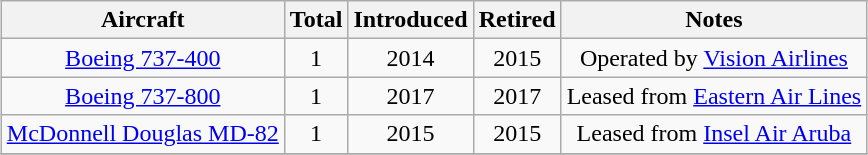<table class="wikitable" style="margin:0.5em auto; text-align:center">
<tr>
<th>Aircraft</th>
<th>Total</th>
<th>Introduced</th>
<th>Retired</th>
<th>Notes</th>
</tr>
<tr>
<td><a href='#'>Boeing 737-400</a></td>
<td>1</td>
<td>2014</td>
<td>2015</td>
<td>Operated by <a href='#'>Vision Airlines</a></td>
</tr>
<tr>
<td><a href='#'>Boeing 737-800</a></td>
<td>1</td>
<td>2017</td>
<td>2017</td>
<td>Leased from <a href='#'>Eastern Air Lines</a></td>
</tr>
<tr>
<td><a href='#'>McDonnell Douglas MD-82</a></td>
<td>1</td>
<td>2015</td>
<td>2015</td>
<td>Leased from <a href='#'>Insel Air Aruba</a></td>
</tr>
<tr>
</tr>
</table>
